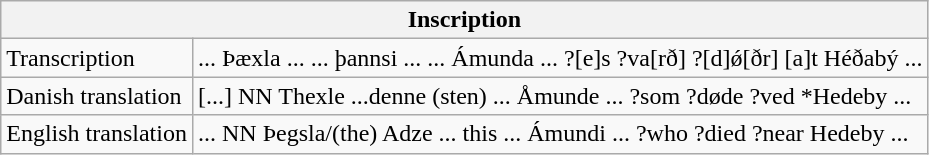<table class="wikitable">
<tr>
<th align="left" colspan="2"><strong>Inscription </strong></th>
</tr>
<tr>
<td align="left">Transcription</td>
<td>... Þæxla ... ... þannsi ... ... Ámunda ... ?[e]s ?va[rð] ?[d]ǿ[ðr] [a]t Héðabý ...</td>
</tr>
<tr>
<td align="left">Danish translation</td>
<td>[...] NN Thexle ...denne (sten) ... Åmunde ... ?som ?døde ?ved *Hedeby ...</td>
</tr>
<tr>
<td align="left">English translation</td>
<td>... NN Þegsla/(the) Adze ... this ... Ámundi ... ?who ?died ?near Hedeby ...</td>
</tr>
</table>
